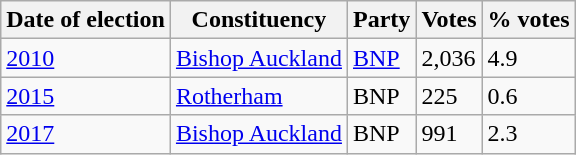<table class="wikitable">
<tr>
<th>Date of election</th>
<th>Constituency</th>
<th>Party</th>
<th>Votes</th>
<th>% votes</th>
</tr>
<tr>
<td><a href='#'>2010</a></td>
<td><a href='#'>Bishop Auckland</a></td>
<td><a href='#'>BNP</a></td>
<td>2,036</td>
<td>4.9</td>
</tr>
<tr>
<td><a href='#'>2015</a></td>
<td><a href='#'>Rotherham</a></td>
<td>BNP</td>
<td>225</td>
<td>0.6</td>
</tr>
<tr>
<td><a href='#'>2017</a></td>
<td><a href='#'>Bishop Auckland</a></td>
<td>BNP</td>
<td>991</td>
<td>2.3</td>
</tr>
</table>
